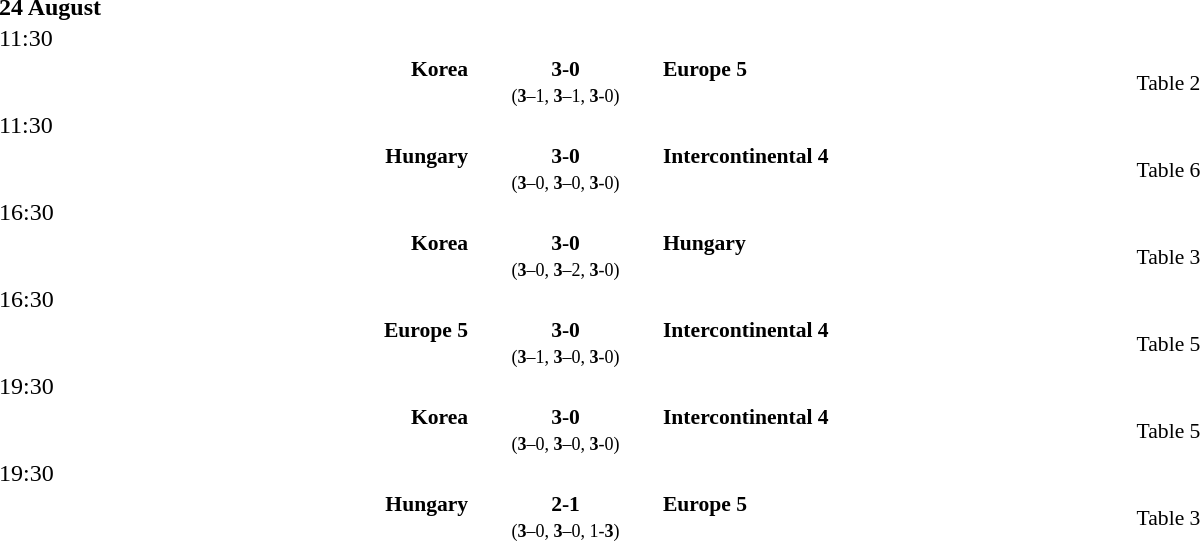<table style="width:100%;" cellspacing="1">
<tr>
<th width=25%></th>
<th width=10%></th>
<th width=25%></th>
</tr>
<tr>
<td><strong>24 August</strong></td>
</tr>
<tr>
<td>11:30</td>
</tr>
<tr style=font-size:90%>
<td align=right><strong>Korea<br><br></strong></td>
<td align=center><strong> 3-0 </strong><br><small>(<strong>3</strong>–1, <strong>3</strong>–1, <strong>3</strong>-0)</small></td>
<td><strong>Europe 5</strong><br><br></td>
<td>Table 2</td>
</tr>
<tr>
<td>11:30</td>
</tr>
<tr style=font-size:90%>
<td align=right><strong>Hungary<br><br></strong></td>
<td align=center><strong> 3-0 </strong><br><small>(<strong>3</strong>–0, <strong>3</strong>–0, <strong>3</strong>-0)</small></td>
<td><strong>Intercontinental 4</strong><br><br></td>
<td>Table 6</td>
</tr>
<tr>
<td>16:30</td>
</tr>
<tr style=font-size:90%>
<td align=right><strong>Korea<br><br></strong></td>
<td align=center><strong> 3-0 </strong><br><small>(<strong>3</strong>–0, <strong>3</strong>–2, <strong>3</strong>-0)</small></td>
<td><strong>Hungary</strong><br><br></td>
<td>Table 3</td>
</tr>
<tr>
<td>16:30</td>
</tr>
<tr style=font-size:90%>
<td align=right><strong>Europe 5<br><br></strong></td>
<td align=center><strong> 3-0 </strong><br><small>(<strong>3</strong>–1, <strong>3</strong>–0, <strong>3</strong>-0)</small></td>
<td><strong>Intercontinental 4</strong><br><br></td>
<td>Table 5</td>
</tr>
<tr>
<td>19:30</td>
</tr>
<tr style=font-size:90%>
<td align=right><strong>Korea<br><br></strong></td>
<td align=center><strong> 3-0 </strong><br><small>(<strong>3</strong>–0, <strong>3</strong>–0, <strong>3</strong>-0)</small></td>
<td><strong>Intercontinental 4</strong><br><br></td>
<td>Table 5</td>
</tr>
<tr>
<td>19:30</td>
</tr>
<tr style=font-size:90%>
<td align=right><strong>Hungary<br><br></strong></td>
<td align=center><strong> 2-1 </strong><br><small>(<strong>3</strong>–0, <strong>3</strong>–0, 1-<strong>3</strong>)</small></td>
<td><strong>Europe 5</strong><br><br></td>
<td>Table 3</td>
</tr>
</table>
